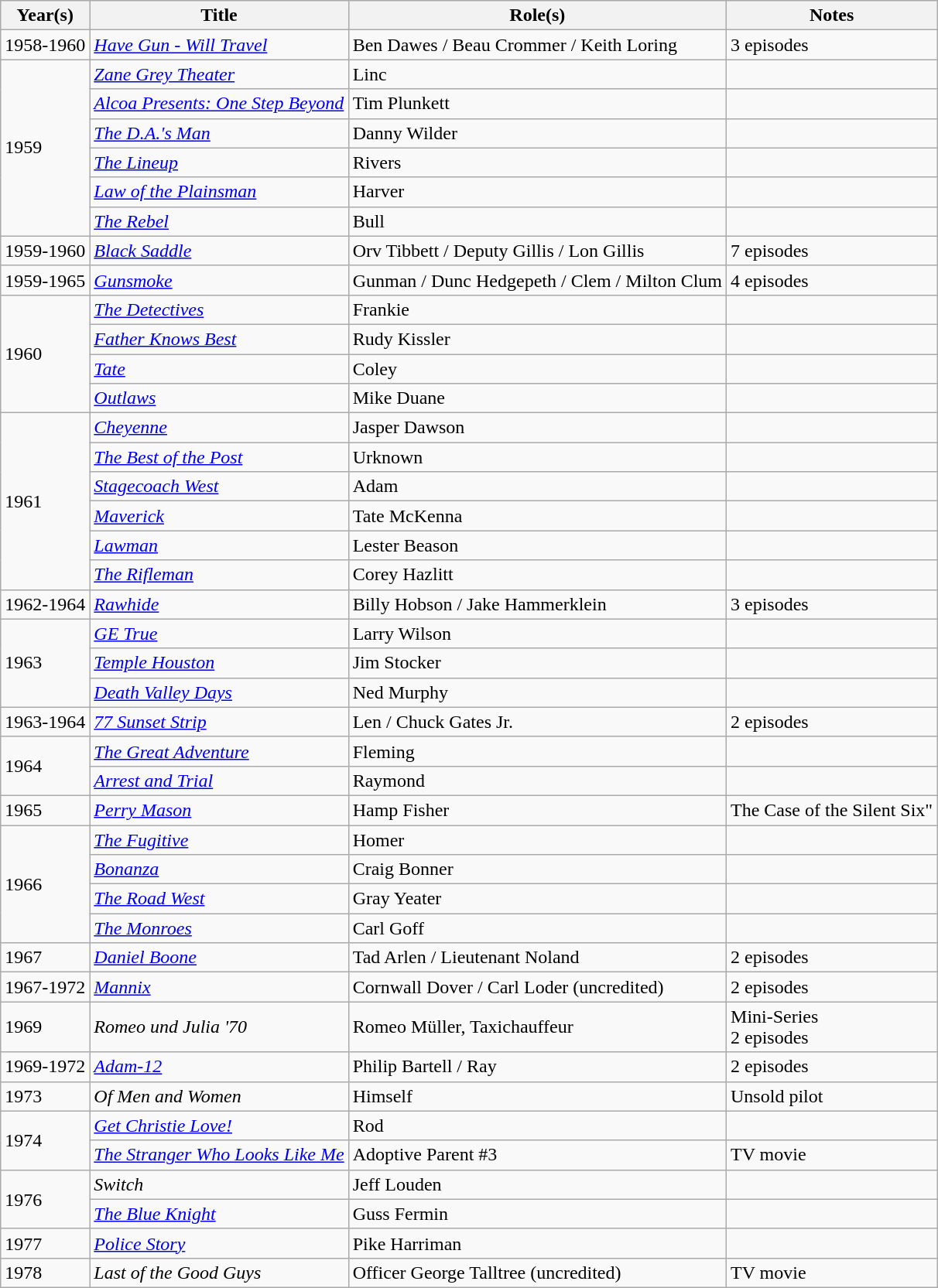<table class="wikitable sortable">
<tr>
<th>Year(s)</th>
<th>Title</th>
<th>Role(s)</th>
<th>Notes</th>
</tr>
<tr>
<td>1958-1960</td>
<td><em><a href='#'>Have Gun - Will Travel</a></em></td>
<td>Ben Dawes / Beau Crommer / Keith Loring</td>
<td>3 episodes</td>
</tr>
<tr>
<td rowspan="6">1959</td>
<td><em><a href='#'>Zane Grey Theater</a></em></td>
<td>Linc</td>
<td></td>
</tr>
<tr>
<td><em><a href='#'>Alcoa Presents: One Step Beyond</a></em></td>
<td>Tim Plunkett</td>
<td></td>
</tr>
<tr>
<td><em><a href='#'>The D.A.'s Man</a></em></td>
<td>Danny Wilder</td>
<td></td>
</tr>
<tr>
<td><em><a href='#'>The Lineup</a></em></td>
<td>Rivers</td>
<td></td>
</tr>
<tr>
<td><em><a href='#'>Law of the Plainsman</a></em></td>
<td>Harver</td>
<td></td>
</tr>
<tr>
<td><em><a href='#'>The Rebel</a></em></td>
<td>Bull</td>
<td></td>
</tr>
<tr>
<td>1959-1960</td>
<td><em><a href='#'>Black Saddle</a></em></td>
<td>Orv Tibbett / Deputy Gillis / Lon Gillis</td>
<td>7 episodes</td>
</tr>
<tr>
<td>1959-1965</td>
<td><em><a href='#'>Gunsmoke</a></em></td>
<td>Gunman / Dunc Hedgepeth / Clem / Milton Clum</td>
<td>4 episodes</td>
</tr>
<tr>
<td rowspan="4">1960</td>
<td><em><a href='#'>The Detectives</a></em></td>
<td>Frankie</td>
<td></td>
</tr>
<tr>
<td><em><a href='#'>Father Knows Best</a></em></td>
<td>Rudy Kissler</td>
<td></td>
</tr>
<tr>
<td><em><a href='#'>Tate</a></em></td>
<td>Coley</td>
<td></td>
</tr>
<tr>
<td><em><a href='#'>Outlaws</a></em></td>
<td>Mike Duane</td>
<td></td>
</tr>
<tr>
<td rowspan="6">1961</td>
<td><em><a href='#'>Cheyenne</a></em></td>
<td>Jasper Dawson</td>
<td></td>
</tr>
<tr>
<td><em><a href='#'>The Best of the Post</a></em></td>
<td>Urknown</td>
<td></td>
</tr>
<tr>
<td><em><a href='#'>Stagecoach West</a></em></td>
<td>Adam</td>
<td></td>
</tr>
<tr>
<td><em><a href='#'>Maverick</a></em></td>
<td>Tate McKenna</td>
<td></td>
</tr>
<tr>
<td><em><a href='#'>Lawman</a></em></td>
<td>Lester Beason</td>
<td></td>
</tr>
<tr>
<td><em><a href='#'>The Rifleman</a></em></td>
<td>Corey Hazlitt</td>
<td></td>
</tr>
<tr>
<td>1962-1964</td>
<td><em><a href='#'>Rawhide</a></em></td>
<td>Billy Hobson / Jake Hammerklein</td>
<td>3 episodes</td>
</tr>
<tr>
<td rowspan="3">1963</td>
<td><em><a href='#'>GE True</a></em></td>
<td>Larry Wilson</td>
<td></td>
</tr>
<tr>
<td><em><a href='#'>Temple Houston</a></em></td>
<td>Jim Stocker</td>
<td></td>
</tr>
<tr>
<td><em><a href='#'>Death Valley Days</a></em></td>
<td>Ned Murphy</td>
<td></td>
</tr>
<tr>
<td>1963-1964</td>
<td><em><a href='#'>77 Sunset Strip</a></em></td>
<td>Len / Chuck Gates Jr.</td>
<td>2 episodes</td>
</tr>
<tr>
<td rowspan="2">1964</td>
<td><a href='#'><em>The Great Adventure</em></a></td>
<td>Fleming</td>
<td></td>
</tr>
<tr>
<td><em><a href='#'>Arrest and Trial</a></em></td>
<td>Raymond</td>
<td></td>
</tr>
<tr>
<td>1965</td>
<td><em><a href='#'>Perry Mason</a></em></td>
<td>Hamp Fisher</td>
<td>The Case of the Silent Six"</td>
</tr>
<tr>
<td rowspan="4">1966</td>
<td><em><a href='#'>The Fugitive</a></em></td>
<td>Homer</td>
<td></td>
</tr>
<tr>
<td><em><a href='#'>Bonanza</a></em></td>
<td>Craig Bonner</td>
<td></td>
</tr>
<tr>
<td><em><a href='#'>The Road West</a></em></td>
<td>Gray Yeater</td>
<td></td>
</tr>
<tr>
<td><em><a href='#'>The Monroes</a></em></td>
<td>Carl Goff</td>
<td></td>
</tr>
<tr>
<td>1967</td>
<td><em><a href='#'>Daniel Boone</a></em></td>
<td>Tad Arlen / Lieutenant Noland</td>
<td>2 episodes</td>
</tr>
<tr>
<td>1967-1972</td>
<td><em><a href='#'>Mannix</a></em></td>
<td>Cornwall Dover / Carl Loder (uncredited)</td>
<td>2 episodes</td>
</tr>
<tr>
<td>1969</td>
<td><em>Romeo und Julia '70</em></td>
<td>Romeo Müller, Taxichauffeur</td>
<td>Mini-Series<br>2 episodes</td>
</tr>
<tr>
<td>1969-1972</td>
<td><em><a href='#'>Adam-12</a></em></td>
<td>Philip Bartell / Ray</td>
<td>2 episodes</td>
</tr>
<tr>
<td>1973</td>
<td><em>Of Men and Women</em></td>
<td>Himself</td>
<td>Unsold pilot<br></td>
</tr>
<tr>
<td rowspan="2">1974</td>
<td><em><a href='#'>Get Christie Love!</a></em></td>
<td>Rod</td>
<td></td>
</tr>
<tr>
<td><em><a href='#'>The Stranger Who Looks Like Me</a></em></td>
<td>Adoptive Parent #3</td>
<td>TV movie</td>
</tr>
<tr>
<td rowspan="2">1976</td>
<td><em>Switch</em></td>
<td>Jeff Louden</td>
<td></td>
</tr>
<tr>
<td><em><a href='#'>The Blue Knight</a></em></td>
<td>Guss Fermin</td>
<td></td>
</tr>
<tr>
<td>1977</td>
<td><em><a href='#'>Police Story</a></em></td>
<td>Pike Harriman</td>
<td></td>
</tr>
<tr>
<td>1978</td>
<td><em>Last of the Good Guys</em></td>
<td>Officer George Talltree (uncredited)</td>
<td>TV movie</td>
</tr>
</table>
